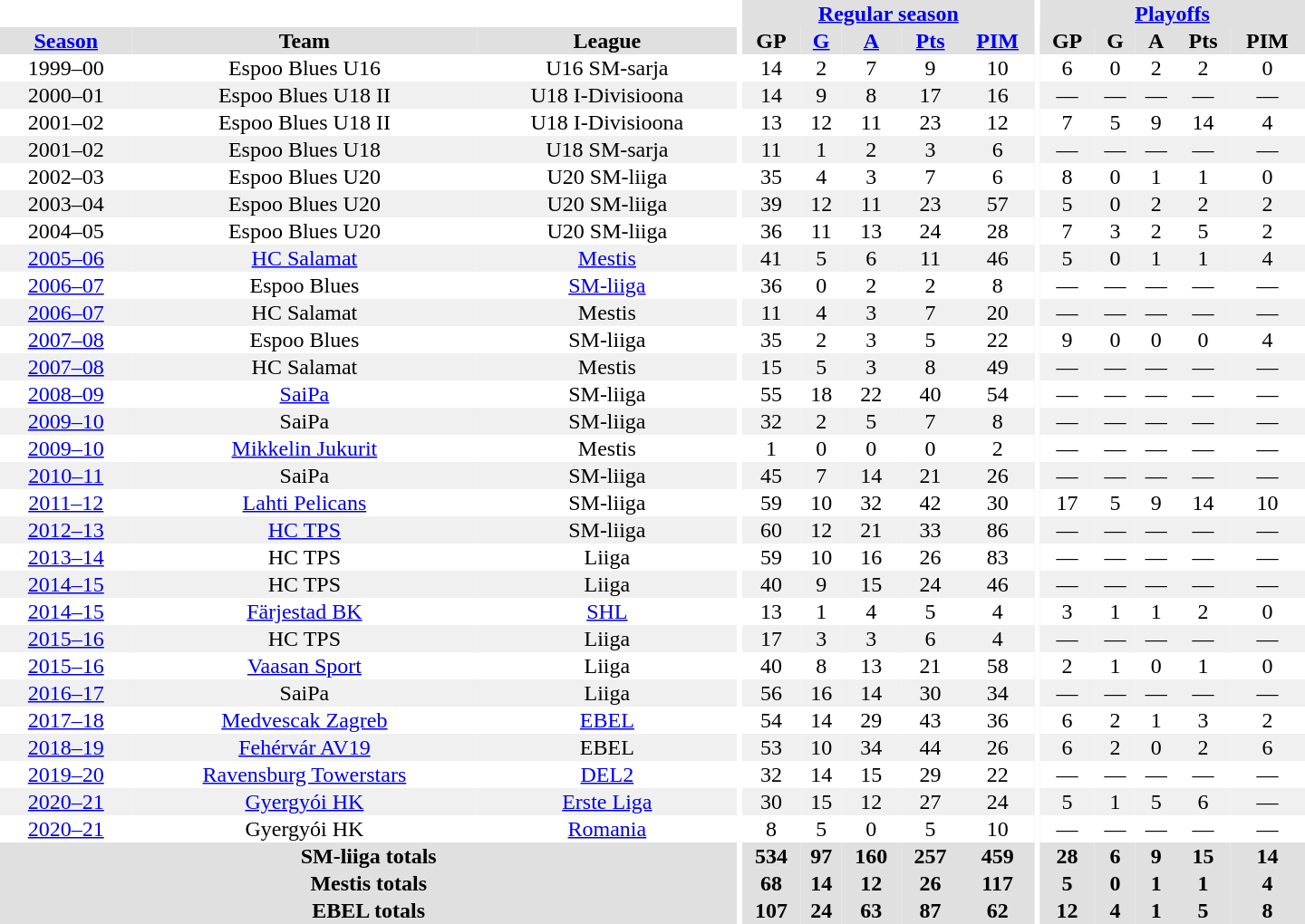<table border="0" cellpadding="1" cellspacing="0" style="text-align:center; width:60em">
<tr bgcolor="#e0e0e0">
<th colspan="3" bgcolor="#ffffff"></th>
<th rowspan="99" bgcolor="#ffffff"></th>
<th colspan="5"><a href='#'>Regular season</a></th>
<th rowspan="99" bgcolor="#ffffff"></th>
<th colspan="5"><a href='#'>Playoffs</a></th>
</tr>
<tr bgcolor="#e0e0e0">
<th><a href='#'>Season</a></th>
<th>Team</th>
<th>League</th>
<th>GP</th>
<th><a href='#'>G</a></th>
<th><a href='#'>A</a></th>
<th><a href='#'>Pts</a></th>
<th><a href='#'>PIM</a></th>
<th>GP</th>
<th>G</th>
<th>A</th>
<th>Pts</th>
<th>PIM</th>
</tr>
<tr>
<td>1999–00</td>
<td>Espoo Blues U16</td>
<td>U16 SM-sarja</td>
<td>14</td>
<td>2</td>
<td>7</td>
<td>9</td>
<td>10</td>
<td>6</td>
<td>0</td>
<td>2</td>
<td>2</td>
<td>0</td>
</tr>
<tr bgcolor="#f0f0f0">
<td>2000–01</td>
<td>Espoo Blues U18 II</td>
<td>U18 I-Divisioona</td>
<td>14</td>
<td>9</td>
<td>8</td>
<td>17</td>
<td>16</td>
<td>—</td>
<td>—</td>
<td>—</td>
<td>—</td>
<td>—</td>
</tr>
<tr>
<td>2001–02</td>
<td>Espoo Blues U18 II</td>
<td>U18 I-Divisioona</td>
<td>13</td>
<td>12</td>
<td>11</td>
<td>23</td>
<td>12</td>
<td>7</td>
<td>5</td>
<td>9</td>
<td>14</td>
<td>4</td>
</tr>
<tr bgcolor="#f0f0f0">
<td>2001–02</td>
<td>Espoo Blues U18</td>
<td>U18 SM-sarja</td>
<td>11</td>
<td>1</td>
<td>2</td>
<td>3</td>
<td>6</td>
<td>—</td>
<td>—</td>
<td>—</td>
<td>—</td>
<td>—</td>
</tr>
<tr>
<td>2002–03</td>
<td>Espoo Blues U20</td>
<td>U20 SM-liiga</td>
<td>35</td>
<td>4</td>
<td>3</td>
<td>7</td>
<td>6</td>
<td>8</td>
<td>0</td>
<td>1</td>
<td>1</td>
<td>0</td>
</tr>
<tr bgcolor="#f0f0f0">
<td>2003–04</td>
<td>Espoo Blues U20</td>
<td>U20 SM-liiga</td>
<td>39</td>
<td>12</td>
<td>11</td>
<td>23</td>
<td>57</td>
<td>5</td>
<td>0</td>
<td>2</td>
<td>2</td>
<td>2</td>
</tr>
<tr>
<td>2004–05</td>
<td>Espoo Blues U20</td>
<td>U20 SM-liiga</td>
<td>36</td>
<td>11</td>
<td>13</td>
<td>24</td>
<td>28</td>
<td>7</td>
<td>3</td>
<td>2</td>
<td>5</td>
<td>2</td>
</tr>
<tr bgcolor="#f0f0f0">
<td><a href='#'>2005–06</a></td>
<td><a href='#'>HC Salamat</a></td>
<td><a href='#'>Mestis</a></td>
<td>41</td>
<td>5</td>
<td>6</td>
<td>11</td>
<td>46</td>
<td>5</td>
<td>0</td>
<td>1</td>
<td>1</td>
<td>4</td>
</tr>
<tr>
<td><a href='#'>2006–07</a></td>
<td>Espoo Blues</td>
<td><a href='#'>SM-liiga</a></td>
<td>36</td>
<td>0</td>
<td>2</td>
<td>2</td>
<td>8</td>
<td>—</td>
<td>—</td>
<td>—</td>
<td>—</td>
<td>—</td>
</tr>
<tr bgcolor="#f0f0f0">
<td><a href='#'>2006–07</a></td>
<td>HC Salamat</td>
<td>Mestis</td>
<td>11</td>
<td>4</td>
<td>3</td>
<td>7</td>
<td>20</td>
<td>—</td>
<td>—</td>
<td>—</td>
<td>—</td>
<td>—</td>
</tr>
<tr>
<td><a href='#'>2007–08</a></td>
<td>Espoo Blues</td>
<td>SM-liiga</td>
<td>35</td>
<td>2</td>
<td>3</td>
<td>5</td>
<td>22</td>
<td>9</td>
<td>0</td>
<td>0</td>
<td>0</td>
<td>4</td>
</tr>
<tr bgcolor="#f0f0f0">
<td><a href='#'>2007–08</a></td>
<td>HC Salamat</td>
<td>Mestis</td>
<td>15</td>
<td>5</td>
<td>3</td>
<td>8</td>
<td>49</td>
<td>—</td>
<td>—</td>
<td>—</td>
<td>—</td>
<td>—</td>
</tr>
<tr>
<td><a href='#'>2008–09</a></td>
<td><a href='#'>SaiPa</a></td>
<td>SM-liiga</td>
<td>55</td>
<td>18</td>
<td>22</td>
<td>40</td>
<td>54</td>
<td>—</td>
<td>—</td>
<td>—</td>
<td>—</td>
<td>—</td>
</tr>
<tr bgcolor="#f0f0f0">
<td><a href='#'>2009–10</a></td>
<td>SaiPa</td>
<td>SM-liiga</td>
<td>32</td>
<td>2</td>
<td>5</td>
<td>7</td>
<td>8</td>
<td>—</td>
<td>—</td>
<td>—</td>
<td>—</td>
<td>—</td>
</tr>
<tr>
<td><a href='#'>2009–10</a></td>
<td><a href='#'>Mikkelin Jukurit</a></td>
<td>Mestis</td>
<td>1</td>
<td>0</td>
<td>0</td>
<td>0</td>
<td>2</td>
<td>—</td>
<td>—</td>
<td>—</td>
<td>—</td>
<td>—</td>
</tr>
<tr bgcolor="#f0f0f0">
<td><a href='#'>2010–11</a></td>
<td>SaiPa</td>
<td>SM-liiga</td>
<td>45</td>
<td>7</td>
<td>14</td>
<td>21</td>
<td>26</td>
<td>—</td>
<td>—</td>
<td>—</td>
<td>—</td>
<td>—</td>
</tr>
<tr>
<td><a href='#'>2011–12</a></td>
<td><a href='#'>Lahti Pelicans</a></td>
<td>SM-liiga</td>
<td>59</td>
<td>10</td>
<td>32</td>
<td>42</td>
<td>30</td>
<td>17</td>
<td>5</td>
<td>9</td>
<td>14</td>
<td>10</td>
</tr>
<tr bgcolor="#f0f0f0">
<td><a href='#'>2012–13</a></td>
<td><a href='#'>HC TPS</a></td>
<td>SM-liiga</td>
<td>60</td>
<td>12</td>
<td>21</td>
<td>33</td>
<td>86</td>
<td>—</td>
<td>—</td>
<td>—</td>
<td>—</td>
<td>—</td>
</tr>
<tr>
<td><a href='#'>2013–14</a></td>
<td>HC TPS</td>
<td>Liiga</td>
<td>59</td>
<td>10</td>
<td>16</td>
<td>26</td>
<td>83</td>
<td>—</td>
<td>—</td>
<td>—</td>
<td>—</td>
<td>—</td>
</tr>
<tr bgcolor="#f0f0f0">
<td><a href='#'>2014–15</a></td>
<td>HC TPS</td>
<td>Liiga</td>
<td>40</td>
<td>9</td>
<td>15</td>
<td>24</td>
<td>46</td>
<td>—</td>
<td>—</td>
<td>—</td>
<td>—</td>
<td>—</td>
</tr>
<tr>
<td><a href='#'>2014–15</a></td>
<td><a href='#'>Färjestad BK</a></td>
<td><a href='#'>SHL</a></td>
<td>13</td>
<td>1</td>
<td>4</td>
<td>5</td>
<td>4</td>
<td>3</td>
<td>1</td>
<td>1</td>
<td>2</td>
<td>0</td>
</tr>
<tr bgcolor="#f0f0f0">
<td><a href='#'>2015–16</a></td>
<td>HC TPS</td>
<td>Liiga</td>
<td>17</td>
<td>3</td>
<td>3</td>
<td>6</td>
<td>4</td>
<td>—</td>
<td>—</td>
<td>—</td>
<td>—</td>
<td>—</td>
</tr>
<tr>
<td><a href='#'>2015–16</a></td>
<td><a href='#'>Vaasan Sport</a></td>
<td>Liiga</td>
<td>40</td>
<td>8</td>
<td>13</td>
<td>21</td>
<td>58</td>
<td>2</td>
<td>1</td>
<td>0</td>
<td>1</td>
<td>0</td>
</tr>
<tr bgcolor="#f0f0f0">
<td><a href='#'>2016–17</a></td>
<td>SaiPa</td>
<td>Liiga</td>
<td>56</td>
<td>16</td>
<td>14</td>
<td>30</td>
<td>34</td>
<td>—</td>
<td>—</td>
<td>—</td>
<td>—</td>
<td>—</td>
</tr>
<tr>
<td><a href='#'>2017–18</a></td>
<td><a href='#'>Medvescak Zagreb</a></td>
<td><a href='#'>EBEL</a></td>
<td>54</td>
<td>14</td>
<td>29</td>
<td>43</td>
<td>36</td>
<td>6</td>
<td>2</td>
<td>1</td>
<td>3</td>
<td>2</td>
</tr>
<tr bgcolor="#f0f0f0">
<td><a href='#'>2018–19</a></td>
<td><a href='#'>Fehérvár AV19</a></td>
<td>EBEL</td>
<td>53</td>
<td>10</td>
<td>34</td>
<td>44</td>
<td>26</td>
<td>6</td>
<td>2</td>
<td>0</td>
<td>2</td>
<td>6</td>
</tr>
<tr>
<td><a href='#'>2019–20</a></td>
<td><a href='#'>Ravensburg Towerstars</a></td>
<td><a href='#'>DEL2</a></td>
<td>32</td>
<td>14</td>
<td>15</td>
<td>29</td>
<td>22</td>
<td>—</td>
<td>—</td>
<td>—</td>
<td>—</td>
<td>—</td>
</tr>
<tr bgcolor="#f0f0f0">
<td><a href='#'>2020–21</a></td>
<td><a href='#'>Gyergyói HK</a></td>
<td><a href='#'>Erste Liga</a></td>
<td>30</td>
<td>15</td>
<td>12</td>
<td>27</td>
<td>24</td>
<td>5</td>
<td>1</td>
<td>5</td>
<td>6</td>
<td>—</td>
</tr>
<tr>
<td><a href='#'>2020–21</a></td>
<td>Gyergyói HK</td>
<td><a href='#'>Romania</a></td>
<td>8</td>
<td>5</td>
<td>0</td>
<td>5</td>
<td>10</td>
<td>—</td>
<td>—</td>
<td>—</td>
<td>—</td>
<td>—</td>
</tr>
<tr>
</tr>
<tr ALIGN="center" bgcolor="#e0e0e0">
<th colspan="3">SM-liiga totals</th>
<th ALIGN="center">534</th>
<th ALIGN="center">97</th>
<th ALIGN="center">160</th>
<th ALIGN="center">257</th>
<th ALIGN="center">459</th>
<th ALIGN="center">28</th>
<th ALIGN="center">6</th>
<th ALIGN="center">9</th>
<th ALIGN="center">15</th>
<th ALIGN="center">14</th>
</tr>
<tr>
</tr>
<tr ALIGN="center" bgcolor="#e0e0e0">
<th colspan="3">Mestis totals</th>
<th ALIGN="center">68</th>
<th ALIGN="center">14</th>
<th ALIGN="center">12</th>
<th ALIGN="center">26</th>
<th ALIGN="center">117</th>
<th ALIGN="center">5</th>
<th ALIGN="center">0</th>
<th ALIGN="center">1</th>
<th ALIGN="center">1</th>
<th ALIGN="center">4</th>
</tr>
<tr>
</tr>
<tr ALIGN="center" bgcolor="#e0e0e0">
<th colspan="3">EBEL totals</th>
<th ALIGN="center">107</th>
<th ALIGN="center">24</th>
<th ALIGN="center">63</th>
<th ALIGN="center">87</th>
<th ALIGN="center">62</th>
<th ALIGN="center">12</th>
<th ALIGN="center">4</th>
<th ALIGN="center">1</th>
<th ALIGN="center">5</th>
<th ALIGN="center">8</th>
</tr>
</table>
